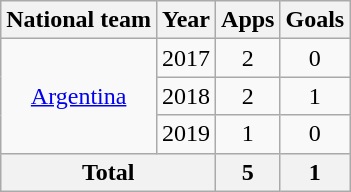<table class=wikitable style=text-align:center>
<tr>
<th>National team</th>
<th>Year</th>
<th>Apps</th>
<th>Goals</th>
</tr>
<tr>
<td rowspan=3><a href='#'>Argentina</a></td>
<td>2017</td>
<td>2</td>
<td>0</td>
</tr>
<tr>
<td>2018</td>
<td>2</td>
<td>1</td>
</tr>
<tr>
<td>2019</td>
<td>1</td>
<td>0</td>
</tr>
<tr>
<th colspan=2>Total</th>
<th>5</th>
<th>1</th>
</tr>
</table>
